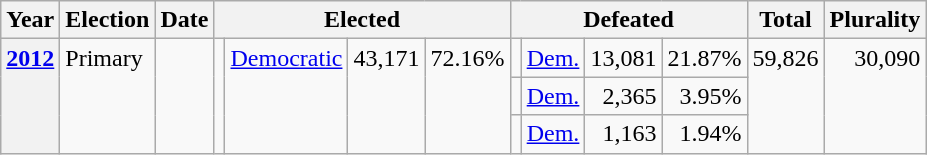<table class="wikitable">
<tr>
<th>Year</th>
<th>Election</th>
<th>Date</th>
<th colspan="4">Elected</th>
<th colspan="4">Defeated</th>
<th>Total</th>
<th>Plurality</th>
</tr>
<tr>
<th rowspan="3" valign="top"><a href='#'>2012</a></th>
<td rowspan="3" valign="top">Primary</td>
<td rowspan="3" valign="top"></td>
<td rowspan="3" valign="top"></td>
<td valign="top" rowspan="3" ><a href='#'>Democratic</a></td>
<td rowspan="3" align="right" valign="top">43,171</td>
<td rowspan="3" align="right" valign="top">72.16%</td>
<td valign="top"></td>
<td valign="top" ><a href='#'>Dem.</a></td>
<td align="right" valign="top">13,081</td>
<td align="right" valign="top">21.87%</td>
<td rowspan="3" align="right" valign="top">59,826</td>
<td rowspan="3" align="right" valign="top">30,090</td>
</tr>
<tr>
<td valign="top"></td>
<td valign="top" ><a href='#'>Dem.</a></td>
<td align="right" valign="top">2,365</td>
<td align="right" valign="top">3.95%</td>
</tr>
<tr>
<td valign="top"></td>
<td valign="top" ><a href='#'>Dem.</a></td>
<td align="right" valign="top">1,163</td>
<td align="right" valign="top">1.94%</td>
</tr>
</table>
